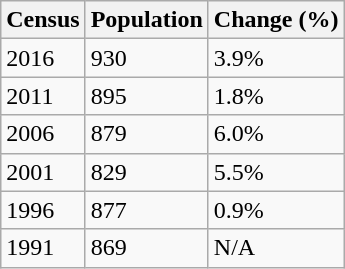<table class="wikitable">
<tr>
<th>Census</th>
<th>Population</th>
<th>Change (%)</th>
</tr>
<tr>
<td>2016</td>
<td>930</td>
<td> 3.9%</td>
</tr>
<tr>
<td>2011</td>
<td>895</td>
<td> 1.8%</td>
</tr>
<tr>
<td>2006</td>
<td>879</td>
<td> 6.0%</td>
</tr>
<tr>
<td>2001</td>
<td>829</td>
<td> 5.5%</td>
</tr>
<tr>
<td>1996</td>
<td>877</td>
<td> 0.9%</td>
</tr>
<tr>
<td>1991</td>
<td>869</td>
<td>N/A</td>
</tr>
</table>
